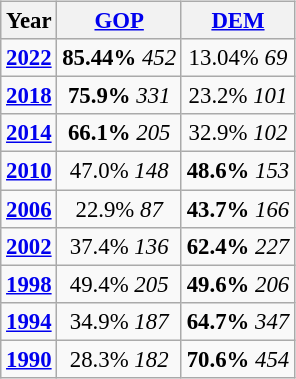<table class="wikitable" class="toccolours" style="float:left; margin-right:1em; font-size:95%;">
<tr>
<th>Year</th>
<th><a href='#'>GOP</a></th>
<th><a href='#'>DEM</a></th>
</tr>
<tr>
<td style="text-align:center;" ><strong><a href='#'>2022</a></strong></td>
<td style="text-align:center;" ><strong>85.44%</strong> <em>452</em></td>
<td style="text-align:center;" >13.04% <em>69</em></td>
</tr>
<tr>
<td style="text-align:center;" ><strong><a href='#'>2018</a></strong></td>
<td style="text-align:center;" ><strong>75.9%</strong> <em>331</em></td>
<td style="text-align:center;" >23.2% <em>101</em></td>
</tr>
<tr>
<td style="text-align:center;" ><strong><a href='#'>2014</a></strong></td>
<td style="text-align:center;" ><strong>66.1%</strong> <em>205</em></td>
<td style="text-align:center;" >32.9% <em>102</em></td>
</tr>
<tr>
<td style="text-align:center;" ><strong><a href='#'>2010</a></strong></td>
<td style="text-align:center;" >47.0% <em>148</em></td>
<td style="text-align:center;" ><strong>48.6%</strong> <em>153</em></td>
</tr>
<tr>
<td style="text-align:center;" ><strong><a href='#'>2006</a></strong></td>
<td style="text-align:center;" >22.9% <em>87</em></td>
<td style="text-align:center;" ><strong>43.7%</strong> <em>166</em></td>
</tr>
<tr>
<td style="text-align:center;" ><strong><a href='#'>2002</a></strong></td>
<td style="text-align:center;" >37.4% <em>136</em></td>
<td style="text-align:center;" ><strong>62.4%</strong> <em>227</em></td>
</tr>
<tr>
<td style="text-align:center;" ><strong><a href='#'>1998</a></strong></td>
<td style="text-align:center;" >49.4% <em>205</em></td>
<td style="text-align:center;" ><strong>49.6%</strong> <em>206</em></td>
</tr>
<tr>
<td style="text-align:center;" ><strong><a href='#'>1994</a></strong></td>
<td style="text-align:center;" >34.9% <em>187</em></td>
<td style="text-align:center;" ><strong>64.7%</strong> <em>347</em></td>
</tr>
<tr>
<td style="text-align:center;" ><strong><a href='#'>1990</a></strong></td>
<td style="text-align:center;" >28.3% <em>182</em></td>
<td style="text-align:center;" ><strong>70.6%</strong> <em>454</em></td>
</tr>
</table>
